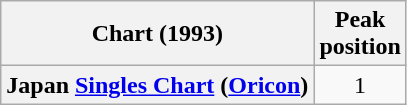<table class="wikitable plainrowheaders">
<tr>
<th>Chart (1993)</th>
<th>Peak<br>position</th>
</tr>
<tr>
<th scope="row">Japan <a href='#'>Singles Chart</a> (<a href='#'>Oricon</a>)</th>
<td style="text-align:center;">1</td>
</tr>
</table>
